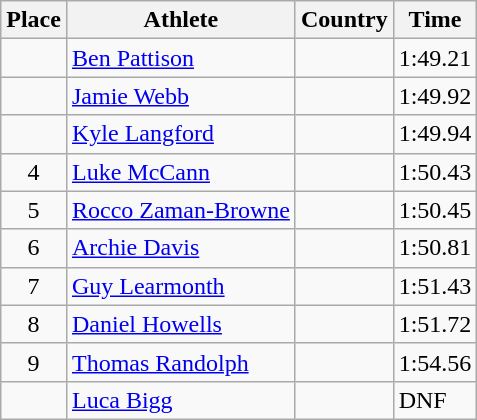<table class="wikitable">
<tr>
<th>Place</th>
<th>Athlete</th>
<th>Country</th>
<th>Time</th>
</tr>
<tr>
<td align=center></td>
<td><a href='#'>Ben Pattison</a></td>
<td></td>
<td>1:49.21</td>
</tr>
<tr>
<td align=center></td>
<td><a href='#'>Jamie Webb</a></td>
<td></td>
<td>1:49.92</td>
</tr>
<tr>
<td align=center></td>
<td><a href='#'>Kyle Langford</a></td>
<td></td>
<td>1:49.94</td>
</tr>
<tr>
<td align=center>4</td>
<td><a href='#'>Luke McCann</a></td>
<td></td>
<td>1:50.43</td>
</tr>
<tr>
<td align=center>5</td>
<td><a href='#'>Rocco Zaman-Browne</a></td>
<td></td>
<td>1:50.45</td>
</tr>
<tr>
<td align=center>6</td>
<td><a href='#'>Archie Davis</a></td>
<td></td>
<td>1:50.81</td>
</tr>
<tr>
<td align=center>7</td>
<td><a href='#'>Guy Learmonth</a></td>
<td></td>
<td>1:51.43</td>
</tr>
<tr>
<td align=center>8</td>
<td><a href='#'>Daniel Howells</a></td>
<td></td>
<td>1:51.72</td>
</tr>
<tr>
<td align=center>9</td>
<td><a href='#'>Thomas Randolph</a></td>
<td></td>
<td>1:54.56</td>
</tr>
<tr>
<td align=center></td>
<td><a href='#'>Luca Bigg</a></td>
<td></td>
<td>DNF</td>
</tr>
</table>
